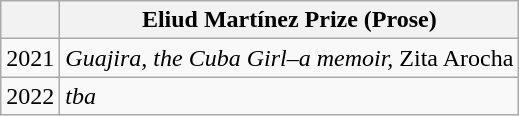<table class="wikitable">
<tr>
<th></th>
<th>Eliud Martínez Prize (Prose)</th>
</tr>
<tr>
<td>2021</td>
<td><em>Guajira, the Cuba Girl–a memoir,</em> Zita Arocha</td>
</tr>
<tr>
<td>2022</td>
<td><em>tba</em></td>
</tr>
</table>
